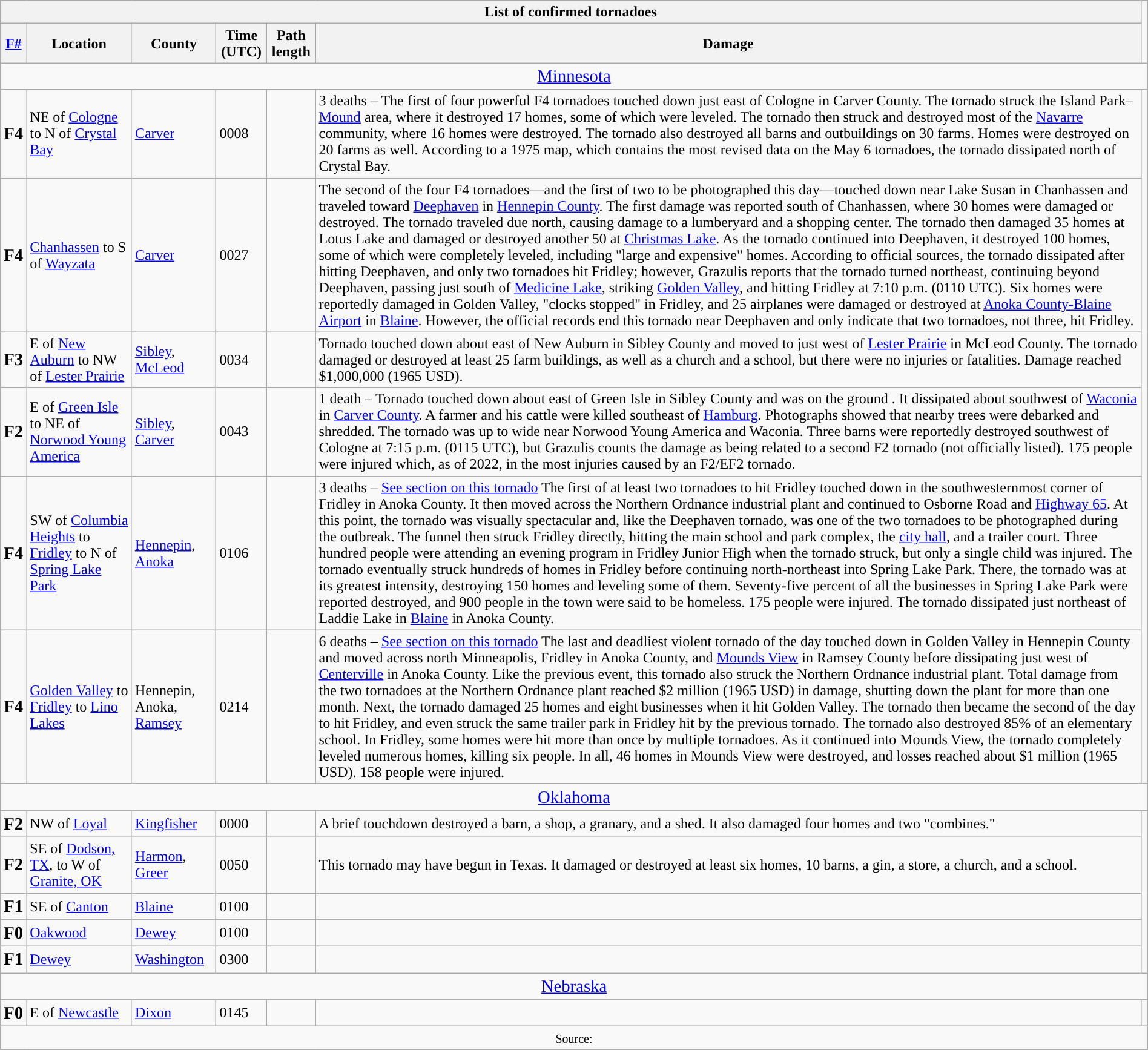<table class="wikitable collapsible" style="width:100%;">
<tr>
<th colspan="6">List of confirmed tornadoes</th>
</tr>
<tr>
<th><a href='#'>F#</a></th>
<th>Location</th>
<th>County</th>
<th>Time (UTC)</th>
<th>Path length</th>
<th>Damage</th>
</tr>
<tr>
<td colspan="7" style="text-align:center;"><big><a href='#'>Minnesota</a></big></td>
</tr>
<tr>
<td><big><strong>F4</strong></big></td>
<td>NE of <a href='#'>Cologne</a> to N of <a href='#'>Crystal Bay</a></td>
<td><a href='#'>Carver</a></td>
<td>0008</td>
<td></td>
<td>3 deaths – The first of four powerful F4 tornadoes touched down just east of Cologne in Carver County. The tornado struck the Island Park–<a href='#'>Mound</a> area, where it destroyed 17 homes, some of which were leveled. The tornado then struck and destroyed most of the <a href='#'>Navarre</a> community, where 16 homes were destroyed. The tornado also destroyed all barns and outbuildings on 30 farms. Homes were destroyed on 20 farms as well. According to a 1975 map, which contains the most revised data on the May 6 tornadoes, the tornado dissipated north of Crystal Bay.</td>
</tr>
<tr>
<td><big><strong>F4</strong></big></td>
<td><a href='#'>Chanhassen</a> to S of <a href='#'>Wayzata</a></td>
<td><a href='#'>Carver</a></td>
<td>0027</td>
<td></td>
<td>The second of the four F4 tornadoes—and the first of two to be photographed this day—touched down near Lake Susan in Chanhassen and traveled  toward <a href='#'>Deephaven</a> in <a href='#'>Hennepin County</a>. The first damage was reported south of Chanhassen, where 30 homes were damaged or destroyed. The tornado traveled due north, causing damage to a lumberyard and a shopping center. The tornado then damaged 35 homes at Lotus Lake and damaged or destroyed another 50 at <a href='#'>Christmas Lake</a>. As the tornado continued into Deephaven, it destroyed 100 homes, some of which were completely leveled, including "large and expensive" homes. According to official sources, the tornado dissipated after hitting Deephaven, and only two tornadoes hit Fridley; however, Grazulis reports that the tornado turned northeast, continuing beyond Deephaven, passing just south of <a href='#'>Medicine Lake</a>, striking <a href='#'>Golden Valley</a>, and hitting Fridley at 7:10 p.m. (0110 UTC). Six homes were reportedly damaged in Golden Valley, "clocks stopped" in Fridley, and 25 airplanes were damaged or destroyed at <a href='#'>Anoka County-Blaine Airport</a> in <a href='#'>Blaine</a>. However, the official records end this tornado near Deephaven and only indicate that two tornadoes, not three, hit Fridley.</td>
</tr>
<tr>
<td><big><strong>F3</strong></big></td>
<td>E of <a href='#'>New Auburn</a> to NW of <a href='#'>Lester Prairie</a></td>
<td><a href='#'>Sibley</a>, <a href='#'>McLeod</a></td>
<td>0034</td>
<td></td>
<td>Tornado touched down about  east of New Auburn in Sibley County and moved to just west of <a href='#'>Lester Prairie</a> in McLeod County. The tornado damaged or destroyed at least 25 farm buildings, as well as a church and a school, but there were no injuries or fatalities. Damage reached $1,000,000 (1965 USD).</td>
</tr>
<tr>
<td><big><strong>F2</strong></big></td>
<td>E of <a href='#'>Green Isle</a> to NE of <a href='#'>Norwood Young America</a></td>
<td><a href='#'>Sibley</a>, <a href='#'>Carver</a></td>
<td>0043</td>
<td></td>
<td>1 death – Tornado touched down about  east of Green Isle in Sibley County and was on the ground . It dissipated about  southwest of <a href='#'>Waconia</a> in <a href='#'>Carver County</a>. A farmer and his cattle were killed  southeast of <a href='#'>Hamburg</a>. Photographs showed that nearby trees were debarked and shredded. The tornado was up to  wide near Norwood Young America and Waconia. Three barns were reportedly destroyed southwest of Cologne at 7:15 p.m. (0115 UTC), but Grazulis counts the damage as being related to a second F2 tornado (not officially listed). 175 people were injured which, as of 2022, in the most injuries caused by an F2/EF2 tornado.</td>
</tr>
<tr>
<td><big><strong>F4</strong></big></td>
<td>SW of <a href='#'>Columbia Heights</a> to <a href='#'>Fridley</a> to N of <a href='#'>Spring Lake Park</a></td>
<td><a href='#'>Hennepin</a>, <a href='#'>Anoka</a></td>
<td>0106</td>
<td></td>
<td>3 deaths – <a href='#'>See section on this tornado</a> The first of at least two tornadoes to hit Fridley touched down in the southwesternmost corner of Fridley in Anoka County. It then moved across the Northern Ordnance industrial plant and continued to Osborne Road and <a href='#'>Highway 65</a>. At this point, the tornado was visually spectacular and, like the Deephaven tornado, was one of the two tornadoes to be photographed during the outbreak. The funnel then struck Fridley directly, hitting the main school and park complex, the <a href='#'>city hall</a>, and a trailer court. Three hundred people were attending an evening program in Fridley Junior High when the tornado struck, but only a single child was injured. The tornado eventually struck hundreds of homes in Fridley before continuing north-northeast into Spring Lake Park. There, the tornado was at its greatest intensity, destroying 150 homes and leveling some of them. Seventy-five percent of all the businesses in Spring Lake Park were reported destroyed, and 900 people in the town were said to be homeless. 175 people were injured. The tornado dissipated just northeast of Laddie Lake in <a href='#'>Blaine</a> in Anoka County.</td>
</tr>
<tr>
<td><big><strong>F4</strong></big></td>
<td><a href='#'>Golden Valley</a> to <a href='#'>Fridley</a> to <a href='#'>Lino Lakes</a></td>
<td>Hennepin, Anoka, <a href='#'>Ramsey</a></td>
<td>0214</td>
<td></td>
<td>6 deaths – <a href='#'>See section on this tornado</a> The last and deadliest violent tornado of the day touched down in Golden Valley in Hennepin County and moved across north Minneapolis, Fridley in Anoka County, and <a href='#'>Mounds View</a> in Ramsey County before dissipating just west of <a href='#'>Centerville</a> in Anoka County. Like the previous event, this tornado also struck the Northern Ordnance industrial plant. Total damage from the two tornadoes at the Northern Ordnance plant reached $2 million (1965 USD) in damage, shutting down the plant for more than one month. Next, the tornado damaged 25 homes and eight businesses when it hit Golden Valley.  The tornado then became the second of the day to hit Fridley, and even struck the same trailer park in Fridley hit by the previous tornado. The tornado also destroyed 85% of an elementary school. In Fridley, some homes were hit more than once by multiple tornadoes. As it continued into Mounds View, the tornado completely leveled numerous homes, killing six people. In all, 46 homes in Mounds View were destroyed, and losses reached about $1 million (1965 USD). 158 people were injured.</td>
</tr>
<tr>
<td colspan="7" style="text-align:center;"><big><a href='#'>Oklahoma</a></big></td>
</tr>
<tr>
<td><big><strong>F2</strong></big></td>
<td>NW of <a href='#'>Loyal</a></td>
<td><a href='#'>Kingfisher</a></td>
<td>0000</td>
<td></td>
<td>A brief touchdown destroyed a barn, a shop, a granary, and a shed. It also damaged four homes and two "combines."</td>
</tr>
<tr>
<td><big><strong>F2</strong></big></td>
<td>SE of <a href='#'>Dodson, TX</a>, to W of <a href='#'>Granite, OK</a></td>
<td><a href='#'>Harmon</a>, <a href='#'>Greer</a></td>
<td>0050</td>
<td></td>
<td>This tornado may have begun in Texas. It damaged or destroyed at least six homes, 10 barns, a gin, a store, a church, and a school.</td>
</tr>
<tr>
<td><big><strong>F1</strong></big></td>
<td>SE of <a href='#'>Canton</a></td>
<td><a href='#'>Blaine</a></td>
<td>0100</td>
<td></td>
<td></td>
</tr>
<tr>
<td><big><strong>F0</strong></big></td>
<td><a href='#'>Oakwood</a></td>
<td><a href='#'>Dewey</a></td>
<td>0100</td>
<td></td>
<td></td>
</tr>
<tr>
<td><big><strong>F1</strong></big></td>
<td><a href='#'>Dewey</a></td>
<td><a href='#'>Washington</a></td>
<td>0300</td>
<td></td>
<td></td>
</tr>
<tr>
<td colspan="7" style="text-align:center;"><big><a href='#'>Nebraska</a></big></td>
</tr>
<tr>
<td><big><strong>F0</strong></big></td>
<td>E of <a href='#'>Newcastle</a></td>
<td><a href='#'>Dixon</a></td>
<td>0145</td>
<td></td>
<td></td>
<td></td>
</tr>
<tr>
<td colspan="7" align=center><small>Source: </small></td>
</tr>
<tr>
</tr>
</table>
